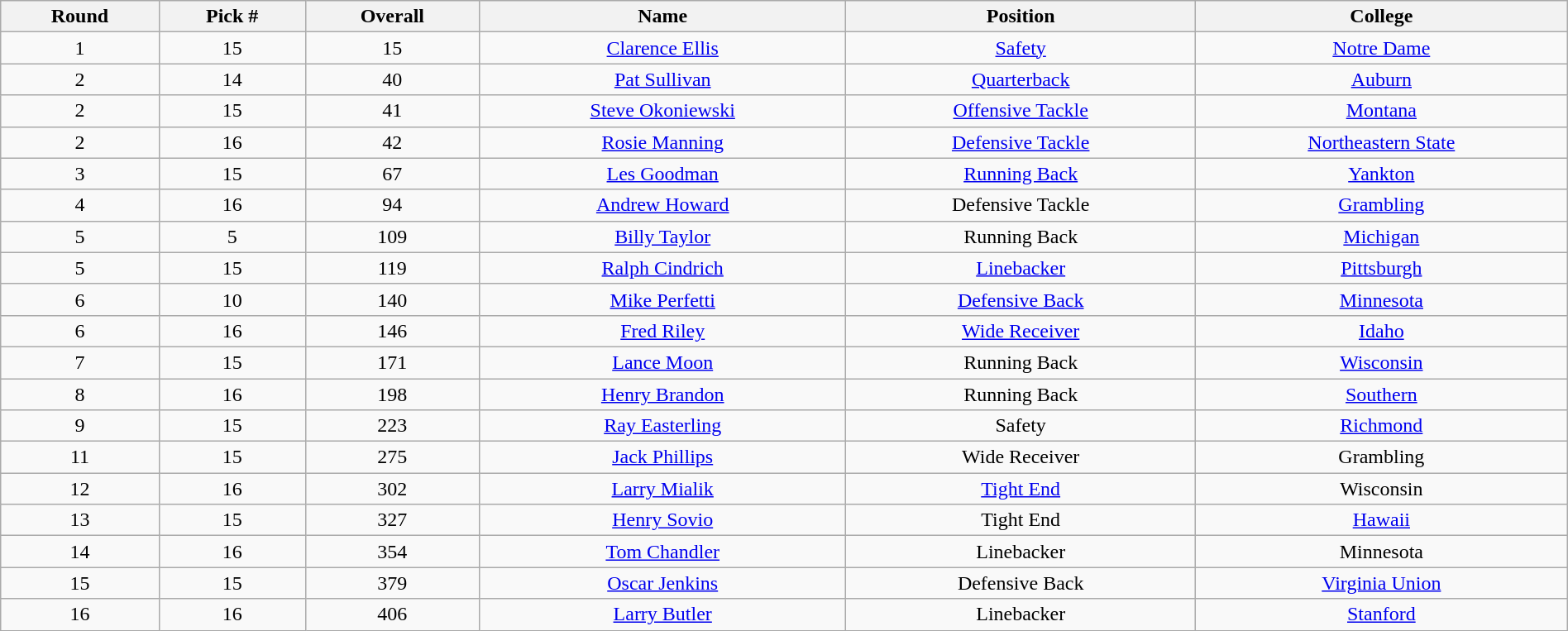<table class="wikitable sortable sortable" style="width: 100%; text-align:center">
<tr>
<th>Round</th>
<th>Pick #</th>
<th>Overall</th>
<th>Name</th>
<th>Position</th>
<th>College</th>
</tr>
<tr>
<td>1</td>
<td>15</td>
<td>15</td>
<td><a href='#'>Clarence Ellis</a></td>
<td><a href='#'>Safety</a></td>
<td><a href='#'>Notre Dame</a></td>
</tr>
<tr>
<td>2</td>
<td>14</td>
<td>40</td>
<td><a href='#'>Pat Sullivan</a></td>
<td><a href='#'>Quarterback</a></td>
<td><a href='#'>Auburn</a></td>
</tr>
<tr>
<td>2</td>
<td>15</td>
<td>41</td>
<td><a href='#'>Steve Okoniewski</a></td>
<td><a href='#'>Offensive Tackle</a></td>
<td><a href='#'>Montana</a></td>
</tr>
<tr>
<td>2</td>
<td>16</td>
<td>42</td>
<td><a href='#'>Rosie Manning</a></td>
<td><a href='#'>Defensive Tackle</a></td>
<td><a href='#'>Northeastern State</a></td>
</tr>
<tr>
<td>3</td>
<td>15</td>
<td>67</td>
<td><a href='#'>Les Goodman</a></td>
<td><a href='#'>Running Back</a></td>
<td><a href='#'>Yankton</a></td>
</tr>
<tr>
<td>4</td>
<td>16</td>
<td>94</td>
<td><a href='#'>Andrew Howard</a></td>
<td>Defensive Tackle</td>
<td><a href='#'>Grambling</a></td>
</tr>
<tr>
<td>5</td>
<td>5</td>
<td>109</td>
<td><a href='#'>Billy Taylor</a></td>
<td>Running Back</td>
<td><a href='#'>Michigan</a></td>
</tr>
<tr>
<td>5</td>
<td>15</td>
<td>119</td>
<td><a href='#'>Ralph Cindrich</a></td>
<td><a href='#'>Linebacker</a></td>
<td><a href='#'>Pittsburgh</a></td>
</tr>
<tr>
<td>6</td>
<td>10</td>
<td>140</td>
<td><a href='#'>Mike Perfetti</a></td>
<td><a href='#'>Defensive Back</a></td>
<td><a href='#'>Minnesota</a></td>
</tr>
<tr>
<td>6</td>
<td>16</td>
<td>146</td>
<td><a href='#'>Fred Riley</a></td>
<td><a href='#'>Wide Receiver</a></td>
<td><a href='#'>Idaho</a></td>
</tr>
<tr>
<td>7</td>
<td>15</td>
<td>171</td>
<td><a href='#'>Lance Moon</a></td>
<td>Running Back</td>
<td><a href='#'>Wisconsin</a></td>
</tr>
<tr>
<td>8</td>
<td>16</td>
<td>198</td>
<td><a href='#'>Henry Brandon</a></td>
<td>Running Back</td>
<td><a href='#'>Southern</a></td>
</tr>
<tr>
<td>9</td>
<td>15</td>
<td>223</td>
<td><a href='#'>Ray Easterling</a></td>
<td>Safety</td>
<td><a href='#'>Richmond</a></td>
</tr>
<tr>
<td>11</td>
<td>15</td>
<td>275</td>
<td><a href='#'>Jack Phillips</a></td>
<td>Wide Receiver</td>
<td>Grambling</td>
</tr>
<tr>
<td>12</td>
<td>16</td>
<td>302</td>
<td><a href='#'>Larry Mialik</a></td>
<td><a href='#'>Tight End</a></td>
<td>Wisconsin</td>
</tr>
<tr>
<td>13</td>
<td>15</td>
<td>327</td>
<td><a href='#'>Henry Sovio</a></td>
<td>Tight End</td>
<td><a href='#'>Hawaii</a></td>
</tr>
<tr>
<td>14</td>
<td>16</td>
<td>354</td>
<td><a href='#'>Tom Chandler</a></td>
<td>Linebacker</td>
<td>Minnesota</td>
</tr>
<tr>
<td>15</td>
<td>15</td>
<td>379</td>
<td><a href='#'>Oscar Jenkins</a></td>
<td>Defensive Back</td>
<td><a href='#'>Virginia Union</a></td>
</tr>
<tr>
<td>16</td>
<td>16</td>
<td>406</td>
<td><a href='#'>Larry Butler</a></td>
<td>Linebacker</td>
<td><a href='#'>Stanford</a></td>
</tr>
</table>
